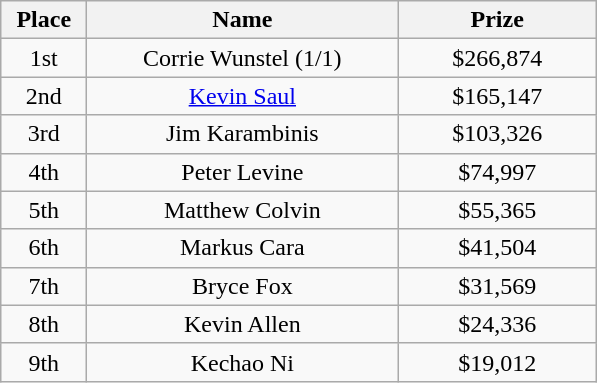<table class="wikitable">
<tr>
<th width="50">Place</th>
<th width="200">Name</th>
<th width="125">Prize</th>
</tr>
<tr>
<td align = "center">1st</td>
<td align = "center">Corrie Wunstel (1/1)</td>
<td align = "center">$266,874</td>
</tr>
<tr>
<td align = "center">2nd</td>
<td align = "center"><a href='#'>Kevin Saul</a></td>
<td align = "center">$165,147</td>
</tr>
<tr>
<td align = "center">3rd</td>
<td align = "center">Jim Karambinis</td>
<td align = "center">$103,326</td>
</tr>
<tr>
<td align = "center">4th</td>
<td align = "center">Peter Levine</td>
<td align = "center">$74,997</td>
</tr>
<tr>
<td align = "center">5th</td>
<td align = "center">Matthew Colvin</td>
<td align = "center">$55,365</td>
</tr>
<tr>
<td align = "center">6th</td>
<td align = "center">Markus Cara</td>
<td align = "center">$41,504</td>
</tr>
<tr>
<td align = "center">7th</td>
<td align = "center">Bryce Fox</td>
<td align = "center">$31,569</td>
</tr>
<tr>
<td align = "center">8th</td>
<td align = "center">Kevin Allen</td>
<td align = "center">$24,336</td>
</tr>
<tr>
<td align = "center">9th</td>
<td align = "center">Kechao Ni</td>
<td align = "center">$19,012</td>
</tr>
</table>
